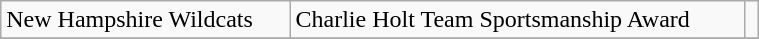<table class="wikitable" width=40%>
<tr>
<td>New Hampshire Wildcats</td>
<td rowspan=1>Charlie Holt Team Sportsmanship Award</td>
<td rowspan=1></td>
</tr>
<tr>
</tr>
</table>
